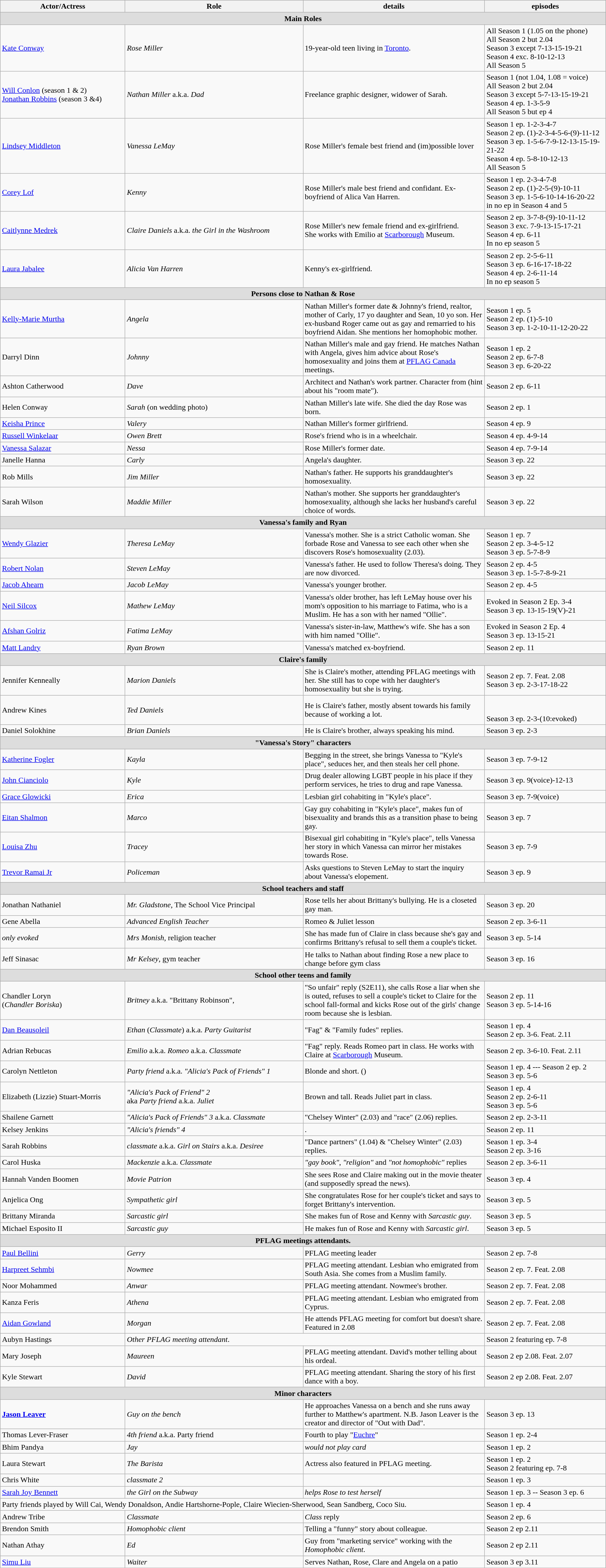<table class="wikitable" width=100%>
<tr>
<th>Actor/Actress</th>
<th>Role</th>
<th width=30%>details</th>
<th width=20%>episodes</th>
</tr>
<tr>
<th colspan=4 style="background-color:#dddddd;">Main Roles</th>
</tr>
<tr>
<td><a href='#'>Kate Conway</a></td>
<td><em>Rose Miller</em></td>
<td>19-year-old teen living in <a href='#'>Toronto</a>.</td>
<td>All Season 1 (1.05 on the phone) <br> All Season 2 but 2.04 <br> Season 3 except 7-13-15-19-21<br> Season 4 exc. 8-10-12-13<br>All Season 5</td>
</tr>
<tr>
<td><a href='#'>Will Conlon</a> (season 1 & 2)<br><a href='#'>Jonathan Robbins</a> (season 3 &4)</td>
<td><em>Nathan Miller</em> a.k.a. <em>Dad</em></td>
<td>Freelance graphic designer, widower of Sarah.</td>
<td>Season 1 (not 1.04, 1.08 = voice) <br> All Season 2 but 2.04 <br> Season 3 except 5-7-13-15-19-21 <br> Season 4 ep. 1-3-5-9<br>All Season 5 but ep 4</td>
</tr>
<tr>
<td><a href='#'>Lindsey Middleton</a></td>
<td><em>Vanessa LeMay</em></td>
<td>Rose Miller's female best friend and (im)possible lover</td>
<td>Season 1 ep. 1-2-3-4-7 <br> Season 2 ep. (1)-2-3-4-5-6-(9)-11-12 <br> Season 3 ep. 1-5-6-7-9-12-13-15-19-21-22 <br> Season 4 ep. 5-8-10-12-13<br>All Season 5</td>
</tr>
<tr>
<td><a href='#'>Corey Lof</a></td>
<td><em>Kenny</em></td>
<td>Rose Miller's male best friend and confidant. Ex-boyfriend of Alica Van Harren.</td>
<td>Season 1 ep. 2-3-4-7-8 <br> Season 2 ep. (1)-2-5-(9)-10-11 <br> Season 3 ep. 1-5-6-10-14-16-20-22<br>in no ep in Season 4 and 5</td>
</tr>
<tr>
<td><a href='#'>Caitlynne Medrek</a></td>
<td><em>Claire Daniels</em> a.k.a. <em>the Girl in the Washroom</em></td>
<td>Rose Miller's new female friend and ex-girlfriend. <br> She works with Emilio at <a href='#'>Scarborough</a> Museum.</td>
<td>Season 2 ep. 3-7-8-(9)-10-11-12 <br> Season 3 exc. 7-9-13-15-17-21 <br> Season 4 ep. 6-11<br>In no ep season 5</td>
</tr>
<tr>
<td><a href='#'>Laura Jabalee</a></td>
<td><em>Alicia Van Harren</em></td>
<td>Kenny's ex-girlfriend.</td>
<td>Season 2 ep. 2-5-6-11 <br> Season 3 ep. 6-16-17-18-22  <br> Season 4 ep. 2-6-11-14<br>In no ep season 5</td>
</tr>
<tr>
<th colspan=4 style="background-color:#dddddd;">Persons close to Nathan & Rose</th>
</tr>
<tr>
<td><a href='#'>Kelly-Marie Murtha</a></td>
<td><em>Angela</em></td>
<td>Nathan Miller's former date & Johnny's friend, realtor, mother of Carly, 17 yo daughter and Sean, 10 yo son. Her ex-husband Roger came out as gay and remarried to his boyfriend Aidan. She mentions her homophobic mother.</td>
<td>Season 1 ep. 5  <br> Season 2 ep. (1)-5-10 <br> Season 3 ep. 1-2-10-11-12-20-22</td>
</tr>
<tr>
<td>Darryl Dinn</td>
<td><em>Johnny</em></td>
<td>Nathan Miller's male and gay friend. He matches Nathan with Angela, gives him advice about Rose's homosexuality and joins them at <a href='#'>PFLAG Canada</a> meetings.</td>
<td>Season 1 ep. 2 <br> Season 2 ep. 6-7-8  <br> Season 3 ep. 6-20-22</td>
</tr>
<tr>
<td>Ashton Catherwood</td>
<td><em>Dave</em></td>
<td>Architect and Nathan's work partner. Character from  (hint about his "room mate").</td>
<td>Season 2 ep. 6-11</td>
</tr>
<tr>
<td>Helen Conway</td>
<td><em>Sarah</em> (on wedding photo)</td>
<td>Nathan Miller's late wife. She died the day Rose was born.</td>
<td>Season 2 ep. 1</td>
</tr>
<tr>
<td><a href='#'>Keisha Prince</a></td>
<td><em>Valery </em></td>
<td>Nathan Miller's former girlfriend.</td>
<td>Season 4 ep. 9</td>
</tr>
<tr>
<td><a href='#'>Russell Winkelaar</a></td>
<td><em>Owen Brett</em></td>
<td>Rose's friend who is in a wheelchair.</td>
<td>Season 4 ep. 4-9-14</td>
</tr>
<tr>
<td><a href='#'>Vanessa Salazar</a></td>
<td><em>Nessa</em></td>
<td>Rose Miller's former date.</td>
<td>Season 4 ep. 7-9-14</td>
</tr>
<tr>
<td>Janelle Hanna</td>
<td><em>Carly</em></td>
<td>Angela's daughter.</td>
<td>Season 3 ep. 22</td>
</tr>
<tr>
<td>Rob Mills</td>
<td><em>Jim Miller</em></td>
<td>Nathan's father. He supports his granddaughter's homosexuality.</td>
<td>Season 3 ep. 22</td>
</tr>
<tr>
<td>Sarah Wilson</td>
<td><em>Maddie Miller</em></td>
<td>Nathan's mother. She supports her granddaughter's homosexuality, although she lacks her husband's careful choice of words.</td>
<td>Season 3 ep. 22</td>
</tr>
<tr>
<th colspan=4 style="background-color:#dddddd;">Vanessa's family and Ryan</th>
</tr>
<tr>
<td><a href='#'>Wendy Glazier</a></td>
<td><em>Theresa LeMay</em></td>
<td>Vanessa's mother. She is a strict Catholic woman. She forbade Rose and Vanessa to see each other when she discovers Rose's homosexuality (2.03).</td>
<td>Season 1 ep. 7 <br> Season 2 ep. 3-4-5-12 <br> Season 3 ep. 5-7-8-9</td>
</tr>
<tr>
<td><a href='#'>Robert Nolan</a></td>
<td><em>Steven LeMay</em></td>
<td>Vanessa's father. He used to follow Theresa's doing. They are now divorced.</td>
<td>Season 2 ep. 4-5 <br> Season 3 ep. 1-5-7-8-9-21</td>
</tr>
<tr>
<td><a href='#'>Jacob Ahearn</a></td>
<td><em>Jacob LeMay</em></td>
<td>Vanessa's younger brother.</td>
<td>Season 2 ep. 4-5</td>
</tr>
<tr>
<td><a href='#'>Neil Silcox</a></td>
<td><em>Mathew LeMay</em></td>
<td>Vanessa's older brother, has left LeMay house over his mom's opposition to his marriage to Fatima, who is a Muslim. He has a son with her named "Ollie".</td>
<td>Evoked in Season 2 Ep. 3-4 <br>Season 3 ep. 13-15-19(V)-21</td>
</tr>
<tr>
<td><a href='#'>Afshan Golriz</a></td>
<td><em>Fatima LeMay</em></td>
<td>Vanessa's sister-in-law, Matthew's wife. She has a son with him named "Ollie".</td>
<td>Evoked in Season 2 Ep. 4 <br> Season 3 ep. 13-15-21</td>
</tr>
<tr>
<td><a href='#'>Matt Landry</a></td>
<td><em>Ryan Brown</em></td>
<td>Vanessa's matched ex-boyfriend.</td>
<td>Season 2 ep. 11</td>
</tr>
<tr>
<th colspan=4 style="background-color:#dddddd;">Claire's family</th>
</tr>
<tr>
<td>Jennifer Kenneally</td>
<td><em>Marion Daniels</em></td>
<td>She is Claire's mother, attending PFLAG meetings with her. She still has to cope with her daughter's homosexuality but she is trying.</td>
<td>Season 2 ep. 7. Feat. 2.08 <br> Season 3 ep. 2-3-17-18-22</td>
</tr>
<tr>
<td>Andrew Kines</td>
<td><em>Ted Daniels</em></td>
<td>He is Claire's father, mostly absent towards his family because of working a lot.</td>
<td><br><br> Season 3 ep. 2-3-(10:evoked)</td>
</tr>
<tr>
<td>Daniel Solokhine</td>
<td><em>Brian Daniels</em></td>
<td>He is Claire's brother, always speaking his mind.</td>
<td>Season 3 ep. 2-3</td>
</tr>
<tr>
<th colspan=4 style="background-color:#dddddd;">"Vanessa's Story" characters</th>
</tr>
<tr>
<td><a href='#'>Katherine Fogler</a></td>
<td><em>Kayla</em></td>
<td>Begging in the street, she brings Vanessa to "Kyle's place", seduces her, and then steals her cell phone.</td>
<td>Season 3 ep. 7-9-12</td>
</tr>
<tr>
<td><a href='#'>John Cianciolo</a></td>
<td><em>Kyle</em></td>
<td>Drug dealer allowing LGBT people in his place if they perform services, he tries to drug and rape Vanessa.</td>
<td>Season 3 ep. 9(voice)-12-13</td>
</tr>
<tr>
<td><a href='#'>Grace Glowicki</a></td>
<td><em>Erica</em></td>
<td>Lesbian girl cohabiting in "Kyle's place".</td>
<td>Season 3 ep. 7-9(voice)</td>
</tr>
<tr>
<td><a href='#'>Eitan Shalmon</a></td>
<td><em>Marco</em></td>
<td>Gay guy cohabiting in "Kyle's place", makes fun of bisexuality and brands this as a transition phase to being gay.</td>
<td>Season 3 ep. 7</td>
</tr>
<tr>
<td><a href='#'>Louisa Zhu</a></td>
<td><em>Tracey</em></td>
<td>Bisexual girl cohabiting in "Kyle's place", tells Vanessa her story in which Vanessa can mirror her mistakes towards Rose.</td>
<td>Season 3 ep. 7-9</td>
</tr>
<tr>
<td><a href='#'>Trevor Ramai Jr</a></td>
<td><em>Policeman</em></td>
<td>Asks questions to Steven LeMay to start the inquiry about Vanessa's elopement.</td>
<td>Season 3 ep. 9</td>
</tr>
<tr>
<th colspan=4 style="background-color:#dddddd;">School teachers and staff</th>
</tr>
<tr>
<td>Jonathan Nathaniel</td>
<td><em>Mr.  Gladstone</em>, The School Vice Principal</td>
<td>Rose tells her about Brittany's bullying. He is a closeted gay man.</td>
<td>Season 3 ep. 20<br></td>
</tr>
<tr>
<td>Gene Abella</td>
<td><em>Advanced English Teacher</em></td>
<td>Romeo & Juliet lesson</td>
<td>Season 2 ep. 3-6-11</td>
</tr>
<tr>
<td><em>only evoked</em></td>
<td><em>Mrs Monish</em>, religion teacher</td>
<td>She has made fun of Claire in class because she's gay and confirms Brittany's refusal to sell them a couple's ticket.</td>
<td>Season 3 ep. 5-14</td>
</tr>
<tr>
<td>Jeff Sinasac</td>
<td><em>Mr Kelsey</em>, gym teacher</td>
<td>He talks to Nathan about finding Rose a new place to change before gym class</td>
<td>Season 3 ep. 16</td>
</tr>
<tr>
<th colspan=4 style="background-color:#dddddd;">School other teens and family</th>
</tr>
<tr>
<td>Chandler Loryn <br> (<em>Chandler Boriska</em>)</td>
<td><em>Britney</em> a.k.a. "Brittany Robinson",</td>
<td>"So unfair" reply (S2E11), she calls Rose a liar when she is outed, refuses to sell a couple's ticket to Claire for the school fall-formal and kicks Rose out of the girls' change room because she is lesbian.</td>
<td>Season 2 ep. 11 <br> Season 3 ep. 5-14-16</td>
</tr>
<tr>
<td><a href='#'>Dan Beausoleil</a></td>
<td><em>Ethan</em> (<em>Classmate</em>) a.k.a. <em>Party Guitarist</em> <br></td>
<td>"Fag" & "Family fudes" replies.</td>
<td>Season 1 ep. 4  <br> Season 2 ep. 3-6. Feat. 2.11</td>
</tr>
<tr>
<td>Adrian Rebucas</td>
<td><em>Emilio</em> a.k.a. <em>Romeo</em> a.k.a. <em>Classmate</em></td>
<td>"Fag" reply. Reads Romeo part in class. He works with Claire at <a href='#'>Scarborough</a> Museum.</td>
<td>Season 2 ep. 3-6-10. Feat. 2.11</td>
</tr>
<tr>
<td>Carolyn Nettleton</td>
<td><em>Party friend</em> a.k.a. <em>"Alicia's Pack of Friends" 1</em></td>
<td>Blonde and short. ()</td>
<td>Season 1 ep. 4 --- Season 2 ep. 2 <br> Season 3 ep. 5-6</td>
</tr>
<tr>
<td>Elizabeth (Lizzie) Stuart-Morris</td>
<td><em>"Alicia's Pack of Friend" 2</em> <br>aka <em>Party friend</em> a.k.a. <em>Juliet</em></td>
<td>Brown and tall. Reads Juliet part in class.</td>
<td>Season 1 ep. 4 <br> Season 2 ep. 2-6-11 <br> Season 3 ep. 5-6</td>
</tr>
<tr>
<td>Shailene Garnett</td>
<td><em>"Alicia's Pack of Friends" 3</em> a.k.a. <em>Classmate</em></td>
<td>"Chelsey Winter" (2.03) and "race" (2.06) replies.</td>
<td>Season 2 ep. 2-3-11</td>
</tr>
<tr>
<td>Kelsey Jenkins</td>
<td><em>"Alicia's friends" 4</em></td>
<td>.</td>
<td>Season 2 ep. 11</td>
</tr>
<tr>
<td>Sarah Robbins</td>
<td><em>classmate</em> a.k.a. <em>Girl on Stairs</em>  a.k.a. <em>Desiree</em></td>
<td>"Dance partners" (1.04) & "Chelsey Winter" (2.03) replies.</td>
<td>Season 1 ep. 3-4 <br> Season 2 ep. 3-16</td>
</tr>
<tr>
<td>Carol Huska</td>
<td><em>Mackenzie</em> a.k.a. <em>Classmate</em></td>
<td><em>"gay book"</em>, <em>"religion"</em> and <em>"not homophobic"</em> replies</td>
<td>Season 2 ep. 3-6-11</td>
</tr>
<tr>
<td>Hannah Vanden Boomen</td>
<td><em>Movie Patrion</em></td>
<td>She sees Rose and Claire making out in the movie theater (and supposedly spread the news).</td>
<td>Season 3 ep. 4</td>
</tr>
<tr>
<td>Anjelica Ong</td>
<td><em>Sympathetic girl</em></td>
<td>She congratulates Rose for her couple's ticket and says to forget Brittany's intervention.</td>
<td>Season 3 ep. 5</td>
</tr>
<tr>
<td>Brittany Miranda</td>
<td><em>Sarcastic girl</em></td>
<td>She makes fun of Rose and Kenny with <em>Sarcastic guy</em>.</td>
<td>Season 3 ep. 5</td>
</tr>
<tr>
<td>Michael Esposito II</td>
<td><em>Sarcastic guy</em></td>
<td>He makes fun of Rose and Kenny with <em>Sarcastic girl</em>.</td>
<td>Season 3 ep. 5</td>
</tr>
<tr>
<th colspan=4 style="background-color:#dddddd;">PFLAG meetings attendants.</th>
</tr>
<tr>
<td><a href='#'>Paul Bellini</a></td>
<td><em>Gerry</em></td>
<td>PFLAG meeting leader</td>
<td>Season 2 ep. 7-8</td>
</tr>
<tr>
<td><a href='#'>Harpreet Sehmbi</a></td>
<td><em>Nowmee</em></td>
<td>PFLAG meeting attendant. Lesbian who emigrated from South Asia. She comes from a Muslim family.</td>
<td>Season 2 ep. 7. Feat. 2.08</td>
</tr>
<tr>
<td>Noor Mohammed</td>
<td><em>Anwar</em></td>
<td>PFLAG meeting attendant. Nowmee's brother.</td>
<td>Season 2 ep. 7. Feat. 2.08</td>
</tr>
<tr>
<td>Kanza Feris</td>
<td><em>Athena</em></td>
<td>PFLAG meeting attendant. Lesbian who emigrated from Cyprus.</td>
<td>Season 2 ep. 7. Feat. 2.08</td>
</tr>
<tr>
<td><a href='#'>Aidan Gowland</a></td>
<td><em>Morgan</em></td>
<td>He attends PFLAG meeting for comfort but doesn't share. Featured in 2.08</td>
<td>Season 2 ep. 7. Feat. 2.08</td>
</tr>
<tr>
<td>Aubyn Hastings</td>
<td colspan=2><em>Other PFLAG meeting attendant</em>.</td>
<td>Season 2 featuring ep. 7-8</td>
</tr>
<tr>
<td>Mary Joseph</td>
<td><em>Maureen</em></td>
<td>PFLAG meeting attendant. David's mother telling about his ordeal.</td>
<td>Season 2 ep 2.08. Feat. 2.07</td>
</tr>
<tr>
<td>Kyle Stewart</td>
<td><em>David</em></td>
<td>PFLAG meeting attendant. Sharing the story of his first dance with a boy.</td>
<td>Season 2 ep 2.08. Feat. 2.07</td>
</tr>
<tr>
<th colspan=4 style="background-color:#dddddd;">Minor characters</th>
</tr>
<tr>
<td><strong><a href='#'>Jason Leaver</a></strong></td>
<td><em>Guy on the bench</em></td>
<td>He approaches Vanessa on a bench and she runs away further to Matthew's apartment. N.B. Jason Leaver is the creator and director of "Out with Dad".</td>
<td>Season 3 ep. 13</td>
</tr>
<tr>
<td>Thomas Lever-Fraser</td>
<td><em>4th friend</em> a.k.a. Party friend</td>
<td>Fourth to play "<a href='#'>Euchre</a>"</td>
<td>Season 1 ep. 2-4</td>
</tr>
<tr>
<td>Bhim Pandya</td>
<td><em>Jay</em></td>
<td><em>would not play card</em></td>
<td>Season 1 ep. 2</td>
</tr>
<tr>
<td>Laura Stewart</td>
<td><em>The Barista</em></td>
<td>Actress also featured in PFLAG meeting.</td>
<td>Season 1 ep. 2 <br> Season 2 featuring ep. 7-8</td>
</tr>
<tr>
<td>Chris White</td>
<td><em>classmate 2</em></td>
<td></td>
<td>Season 1 ep. 3</td>
</tr>
<tr>
<td><a href='#'>Sarah Joy Bennett</a></td>
<td><em>the Girl on the Subway</em></td>
<td><em>helps Rose to test herself</em></td>
<td>Season 1 ep. 3 -- Season 3 ep. 6</td>
</tr>
<tr>
<td colspan=3>Party friends played by Will Cai, Wendy Donaldson, Andie Hartshorne-Pople, Claire Wiecien-Sherwood, Sean Sandberg, Coco Siu.</td>
<td>Season 1 ep. 4</td>
</tr>
<tr>
<td>Andrew Tribe</td>
<td><em>Classmate</em></td>
<td><em>Class</em> reply</td>
<td>Season 2 ep. 6</td>
</tr>
<tr>
<td>Brendon Smith</td>
<td><em>Homophobic client</em></td>
<td>Telling a "funny" story about colleague.</td>
<td>Season 2 ep 2.11</td>
</tr>
<tr>
<td>Nathan Athay</td>
<td><em>Ed</em></td>
<td>Guy from "marketing service" working with the <em>Homophobic client</em>.</td>
<td>Season 2 ep 2.11</td>
</tr>
<tr>
<td><a href='#'>Simu Liu</a></td>
<td><em>Waiter</em></td>
<td>Serves Nathan, Rose, Clare and Angela on a patio</td>
<td>Season 3 ep 3.11</td>
</tr>
</table>
